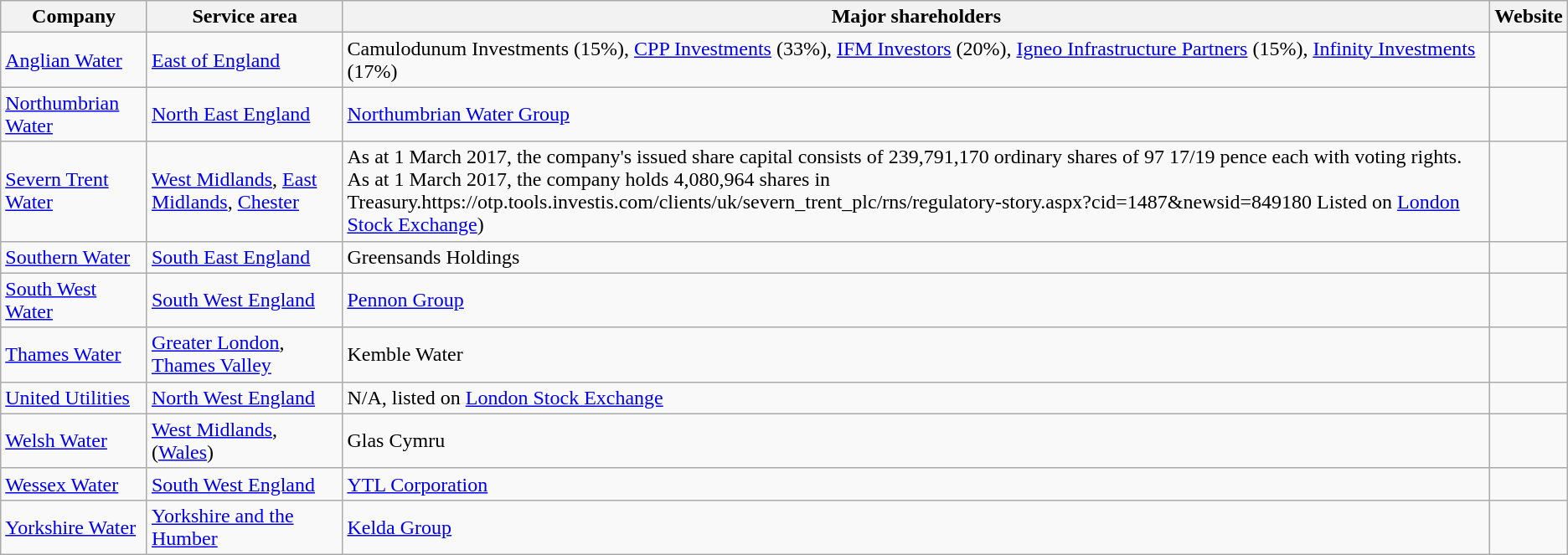<table class="wikitable">
<tr>
<th>Company</th>
<th>Service area</th>
<th>Major shareholders</th>
<th>Website</th>
</tr>
<tr>
<td><a href='#'>Anglian Water</a></td>
<td><a href='#'>East of England</a></td>
<td>Camulodunum Investments (15%), <a href='#'>CPP Investments</a> (33%), <a href='#'>IFM Investors</a> (20%), <a href='#'>Igneo Infrastructure Partners</a> (15%), <a href='#'>Infinity Investments</a> (17%)</td>
<td></td>
</tr>
<tr>
<td><a href='#'>Northumbrian Water</a></td>
<td><a href='#'>North East England</a></td>
<td><a href='#'>Northumbrian Water Group</a></td>
<td></td>
</tr>
<tr>
<td><a href='#'>Severn Trent Water</a></td>
<td><a href='#'>West Midlands</a>, <a href='#'>East Midlands</a>, <a href='#'>Chester</a></td>
<td>As at 1 March 2017, the company's issued share capital consists of 239,791,170 ordinary shares of 97 17/19 pence each with voting rights.<br>As at 1 March 2017, the company holds 4,080,964 shares in Treasury.https://otp.tools.investis.com/clients/uk/severn_trent_plc/rns/regulatory-story.aspx?cid=1487&newsid=849180 Listed on <a href='#'>London Stock Exchange</a>)</td>
<td></td>
</tr>
<tr>
<td><a href='#'>Southern Water</a></td>
<td><a href='#'>South East England</a></td>
<td>Greensands Holdings</td>
<td></td>
</tr>
<tr>
<td><a href='#'>South West Water</a></td>
<td><a href='#'>South West England</a></td>
<td><a href='#'>Pennon Group</a></td>
<td></td>
</tr>
<tr>
<td><a href='#'>Thames Water</a></td>
<td><a href='#'>Greater London</a>, <a href='#'>Thames Valley</a></td>
<td>Kemble Water</td>
<td></td>
</tr>
<tr>
<td><a href='#'>United Utilities</a></td>
<td><a href='#'>North West England</a></td>
<td>N/A, listed on <a href='#'>London Stock Exchange</a></td>
<td></td>
</tr>
<tr>
<td><a href='#'>Welsh Water</a></td>
<td><a href='#'>West Midlands</a>,<br>(<a href='#'>Wales</a>)</td>
<td>Glas Cymru</td>
<td></td>
</tr>
<tr>
<td><a href='#'>Wessex Water</a></td>
<td><a href='#'>South West England</a></td>
<td><a href='#'>YTL Corporation</a></td>
<td></td>
</tr>
<tr>
<td><a href='#'>Yorkshire Water</a></td>
<td><a href='#'>Yorkshire and the Humber</a></td>
<td><a href='#'>Kelda Group</a></td>
<td></td>
</tr>
</table>
